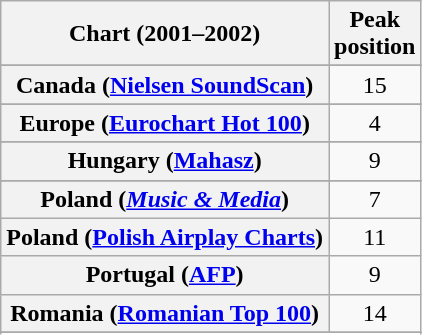<table class="wikitable sortable plainrowheaders" style="text-align:center">
<tr>
<th>Chart (2001–2002)</th>
<th>Peak<br>position</th>
</tr>
<tr>
</tr>
<tr>
</tr>
<tr>
</tr>
<tr>
</tr>
<tr>
<th scope="row">Canada (<a href='#'>Nielsen SoundScan</a>)</th>
<td>15</td>
</tr>
<tr>
</tr>
<tr>
<th scope="row">Europe (<a href='#'>Eurochart Hot 100</a>)</th>
<td>4</td>
</tr>
<tr>
</tr>
<tr>
</tr>
<tr>
<th scope="row">Hungary (<a href='#'>Mahasz</a>)</th>
<td>9</td>
</tr>
<tr>
</tr>
<tr>
</tr>
<tr>
</tr>
<tr>
</tr>
<tr>
</tr>
<tr>
<th scope="row">Poland (<em><a href='#'>Music & Media</a></em>)</th>
<td>7</td>
</tr>
<tr>
<th scope="row">Poland (<a href='#'>Polish Airplay Charts</a>)</th>
<td>11</td>
</tr>
<tr>
<th scope="row">Portugal (<a href='#'>AFP</a>)</th>
<td>9</td>
</tr>
<tr>
<th scope="row">Romania (<a href='#'>Romanian Top 100</a>)</th>
<td>14</td>
</tr>
<tr>
</tr>
<tr>
</tr>
<tr>
</tr>
<tr>
</tr>
<tr>
</tr>
</table>
